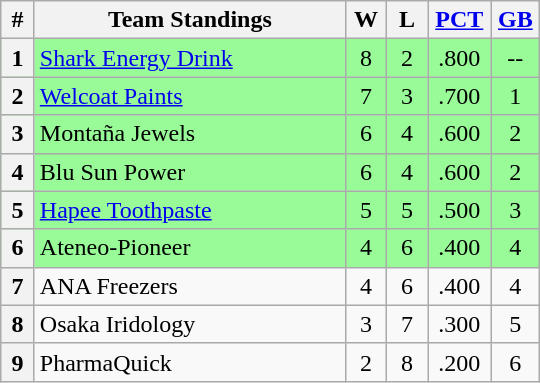<table class="wikitable" style="text-align:center;">
<tr>
<th width=15>#</th>
<th width=200>Team Standings</th>
<th width=20>W</th>
<th width=20>L</th>
<th width=35><a href='#'>PCT</a></th>
<th width=25><a href='#'>GB</a></th>
</tr>
<tr bgcolor="#98fb98">
<th>1</th>
<td align=left><a href='#'>Shark Energy Drink</a></td>
<td>8</td>
<td>2</td>
<td>.800</td>
<td>--</td>
</tr>
<tr bgcolor="#98fb98">
<th>2</th>
<td align=left><a href='#'>Welcoat Paints</a></td>
<td>7</td>
<td>3</td>
<td>.700</td>
<td>1</td>
</tr>
<tr bgcolor="98fb98">
<th>3</th>
<td align=left>Montaña Jewels</td>
<td>6</td>
<td>4</td>
<td>.600</td>
<td>2</td>
</tr>
<tr bgcolor="98fb98">
<th>4</th>
<td align=left>Blu Sun Power</td>
<td>6</td>
<td>4</td>
<td>.600</td>
<td>2</td>
</tr>
<tr bgcolor="98fb98">
<th>5</th>
<td align=left><a href='#'>Hapee Toothpaste</a></td>
<td>5</td>
<td>5</td>
<td>.500</td>
<td>3</td>
</tr>
<tr bgcolor="98fb98">
<th>6</th>
<td align=left>Ateneo-Pioneer</td>
<td>4</td>
<td>6</td>
<td>.400</td>
<td>4</td>
</tr>
<tr>
<th>7</th>
<td align=left>ANA Freezers</td>
<td>4</td>
<td>6</td>
<td>.400</td>
<td>4</td>
</tr>
<tr>
<th>8</th>
<td align=left>Osaka Iridology</td>
<td>3</td>
<td>7</td>
<td>.300</td>
<td>5</td>
</tr>
<tr>
<th>9</th>
<td align=left>PharmaQuick</td>
<td>2</td>
<td>8</td>
<td>.200</td>
<td>6</td>
</tr>
</table>
